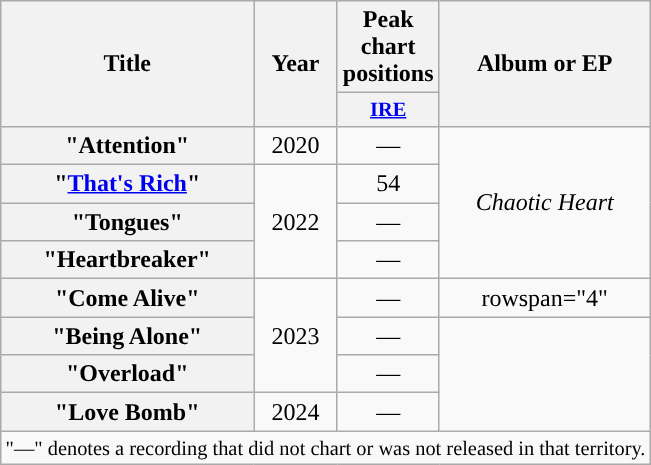<table class="wikitable plainrowheaders" style="text-align:center;">
<tr>
<th scope="col" rowspan="2">Title</th>
<th scope="col" rowspan="2">Year</th>
<th scope="col" colspan="1">Peak chart positions</th>
<th scope="col" rowspan="2">Album or EP</th>
</tr>
<tr>
<th style="width:3em;font-size:85%"><a href='#'>IRE</a><br></th>
</tr>
<tr>
<th scope="row">"Attention"</th>
<td>2020</td>
<td>—</td>
<td rowspan="4"><em>Chaotic Heart</em></td>
</tr>
<tr>
<th scope="row">"<a href='#'>That's Rich</a>"</th>
<td rowspan="3">2022</td>
<td>54</td>
</tr>
<tr>
<th scope="row">"Tongues"</th>
<td>—</td>
</tr>
<tr>
<th scope="row">"Heartbreaker"</th>
<td>—</td>
</tr>
<tr>
<th scope="row">"Come Alive"</th>
<td rowspan="3">2023</td>
<td>—</td>
<td>rowspan="4" </td>
</tr>
<tr>
<th scope="row">"Being Alone"</th>
<td>—</td>
</tr>
<tr>
<th scope="row">"Overload"</th>
<td>—</td>
</tr>
<tr>
<th scope="row">"Love Bomb"</th>
<td>2024</td>
<td>—</td>
</tr>
<tr>
<td colspan="4" style="font-size:85%;">"—" denotes a recording that did not chart or was not released in that territory.</td>
</tr>
</table>
